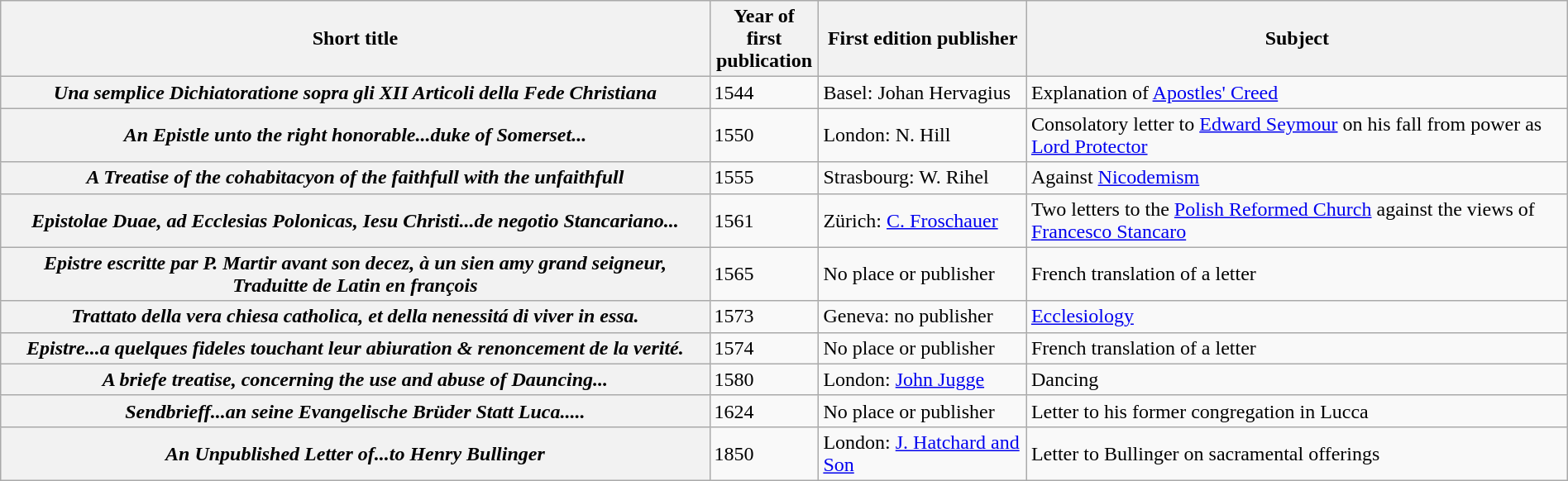<table class="wikitable plainrowheaders sortable" style="margin-right: 0;">
<tr>
<th scope="col">Short title</th>
<th scope="col">Year of first<br>publication</th>
<th scope="col">First edition publisher</th>
<th scope="col">Subject</th>
</tr>
<tr>
<th scope="row"><em>Una semplice Dichiatoratione sopra gli XII Articoli della Fede Christiana</em></th>
<td>1544</td>
<td>Basel: Johan Hervagius</td>
<td>Explanation of <a href='#'>Apostles' Creed</a></td>
</tr>
<tr>
<th scope="row"><em>An Epistle unto the right honorable...duke of Somerset...</em></th>
<td>1550</td>
<td>London: N. Hill</td>
<td>Consolatory letter to <a href='#'>Edward Seymour</a> on his fall from power as <a href='#'>Lord Protector</a></td>
</tr>
<tr>
<th scope="row"><em>A Treatise of the cohabitacyon of the faithfull with the unfaithfull</em></th>
<td>1555</td>
<td>Strasbourg: W. Rihel</td>
<td>Against <a href='#'>Nicodemism</a></td>
</tr>
<tr>
<th scope="row"><em>Epistolae Duae, ad Ecclesias Polonicas, Iesu Christi...de negotio Stancariano...</em></th>
<td>1561</td>
<td>Zürich: <a href='#'>C. Froschauer</a></td>
<td>Two letters to the <a href='#'>Polish Reformed Church</a> against the views of <a href='#'>Francesco Stancaro</a></td>
</tr>
<tr>
<th scope="row"><em>Epistre escritte par P. Martir avant son decez, à un sien amy grand seigneur, Traduitte de Latin en françois</em></th>
<td>1565</td>
<td>No place or publisher</td>
<td>French translation of a letter</td>
</tr>
<tr>
<th scope="row"><em>Trattato della vera chiesa catholica, et della nenessitá di viver in essa.</em></th>
<td>1573</td>
<td>Geneva: no publisher</td>
<td><a href='#'>Ecclesiology</a></td>
</tr>
<tr>
<th scope="row"><em>Epistre...a quelques fideles touchant leur abiuration & renoncement de la verité.</em></th>
<td>1574</td>
<td>No place or publisher</td>
<td>French translation of a letter</td>
</tr>
<tr>
<th scope="row"><em>A briefe treatise, concerning the use and abuse of Dauncing...</em></th>
<td>1580</td>
<td>London: <a href='#'>John Jugge</a></td>
<td>Dancing</td>
</tr>
<tr>
<th scope="row"><em>Sendbrieff...an seine Evangelische Brüder Statt Luca.....</em></th>
<td>1624</td>
<td>No place or publisher</td>
<td>Letter to his former congregation in Lucca</td>
</tr>
<tr>
<th scope="row"><em>An Unpublished Letter of...to Henry Bullinger</em></th>
<td>1850</td>
<td>London: <a href='#'>J. Hatchard and Son</a></td>
<td>Letter to Bullinger on sacramental offerings</td>
</tr>
</table>
